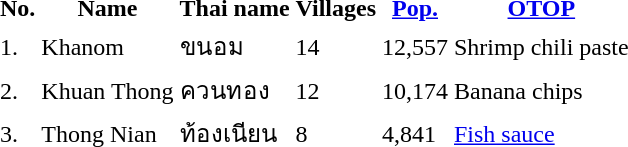<table>
<tr valign=top>
<td><br><table>
<tr>
<th>No.</th>
<th>Name</th>
<th>Thai name</th>
<th>Villages</th>
<th><a href='#'>Pop.</a></th>
<th><a href='#'>OTOP</a></th>
</tr>
<tr>
<td>1.</td>
<td>Khanom</td>
<td>ขนอม</td>
<td>14</td>
<td>12,557</td>
<td>Shrimp chili paste</td>
</tr>
<tr>
<td>2.</td>
<td>Khuan Thong</td>
<td>ควนทอง</td>
<td>12</td>
<td>10,174</td>
<td>Banana chips</td>
</tr>
<tr>
<td>3.</td>
<td>Thong Nian</td>
<td>ท้องเนียน</td>
<td>8</td>
<td>4,841</td>
<td><a href='#'>Fish sauce</a></td>
</tr>
</table>
</td>
<td> </td>
</tr>
</table>
